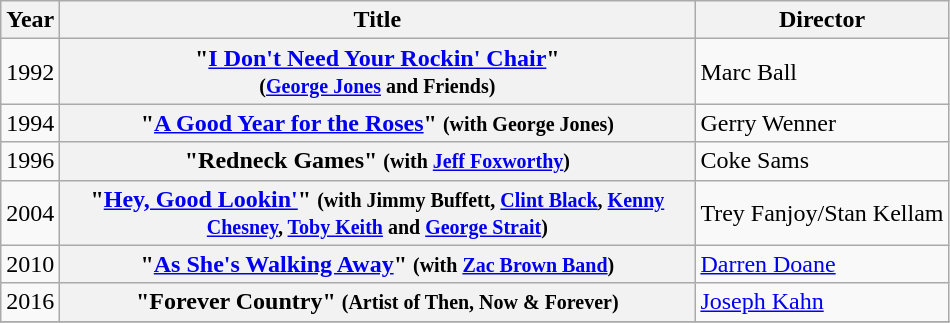<table class="wikitable plainrowheaders">
<tr>
<th>Year</th>
<th style="width:26em;">Title</th>
<th>Director</th>
</tr>
<tr>
<td>1992</td>
<th scope="row">"<a href='#'>I Don't Need Your Rockin' Chair</a>"<br><small>(<a href='#'>George Jones</a> and Friends)</small></th>
<td>Marc Ball</td>
</tr>
<tr>
<td>1994</td>
<th scope="row">"<a href='#'>A Good Year for the Roses</a>" <small>(with George Jones)</small></th>
<td>Gerry Wenner</td>
</tr>
<tr>
<td>1996</td>
<th scope="row">"Redneck Games" <small>(with <a href='#'>Jeff Foxworthy</a>)</small></th>
<td>Coke Sams</td>
</tr>
<tr>
<td>2004</td>
<th scope="row">"<a href='#'>Hey, Good Lookin'</a>" <small>(with Jimmy Buffett, <a href='#'>Clint Black</a>, <a href='#'>Kenny Chesney</a>, <a href='#'>Toby Keith</a> and <a href='#'>George Strait</a>)</small></th>
<td>Trey Fanjoy/Stan Kellam</td>
</tr>
<tr>
<td>2010</td>
<th scope="row">"<a href='#'>As She's Walking Away</a>" <small>(with <a href='#'>Zac Brown Band</a>)</small></th>
<td><a href='#'>Darren Doane</a></td>
</tr>
<tr>
<td>2016</td>
<th scope="row">"Forever Country" <small>(Artist of Then, Now & Forever)</small></th>
<td><a href='#'>Joseph Kahn</a></td>
</tr>
<tr>
</tr>
</table>
